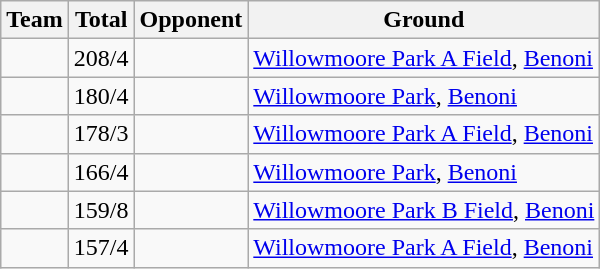<table class="wikitable">
<tr>
<th>Team</th>
<th>Total</th>
<th>Opponent</th>
<th>Ground</th>
</tr>
<tr>
<td></td>
<td>208/4</td>
<td></td>
<td><a href='#'>Willowmoore Park A Field</a>, <a href='#'>Benoni</a></td>
</tr>
<tr>
<td></td>
<td>180/4</td>
<td></td>
<td><a href='#'>Willowmoore Park</a>, <a href='#'>Benoni</a></td>
</tr>
<tr>
<td></td>
<td>178/3</td>
<td></td>
<td><a href='#'>Willowmoore Park A Field</a>, <a href='#'>Benoni</a></td>
</tr>
<tr>
<td></td>
<td>166/4</td>
<td></td>
<td><a href='#'>Willowmoore Park</a>, <a href='#'>Benoni</a></td>
</tr>
<tr>
<td></td>
<td>159/8</td>
<td></td>
<td><a href='#'>Willowmoore Park B Field</a>, <a href='#'>Benoni</a></td>
</tr>
<tr>
<td></td>
<td>157/4</td>
<td></td>
<td><a href='#'>Willowmoore Park A Field</a>, <a href='#'>Benoni</a></td>
</tr>
</table>
